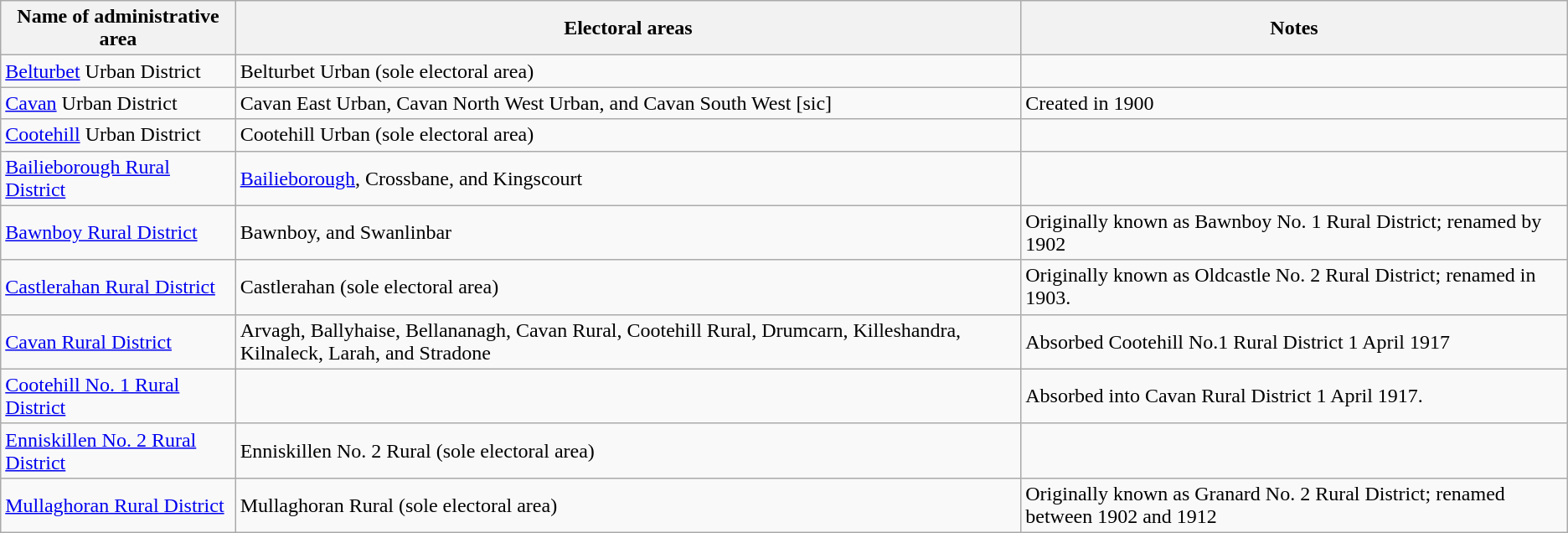<table class="wikitable">
<tr>
<th>Name of administrative area</th>
<th>Electoral areas</th>
<th>Notes</th>
</tr>
<tr>
<td><a href='#'>Belturbet</a> Urban District</td>
<td>Belturbet Urban (sole electoral area)</td>
<td></td>
</tr>
<tr>
<td><a href='#'>Cavan</a> Urban District</td>
<td>Cavan East Urban, Cavan North West Urban, and Cavan South West [sic]</td>
<td>Created in 1900</td>
</tr>
<tr>
<td><a href='#'>Cootehill</a> Urban District</td>
<td>Cootehill Urban (sole electoral area)</td>
<td></td>
</tr>
<tr>
<td><a href='#'>Bailieborough Rural District</a></td>
<td><a href='#'>Bailieborough</a>, Crossbane, and Kingscourt</td>
<td></td>
</tr>
<tr>
<td><a href='#'>Bawnboy Rural District</a></td>
<td>Bawnboy, and Swanlinbar</td>
<td>Originally known as Bawnboy No. 1 Rural District; renamed by 1902</td>
</tr>
<tr>
<td><a href='#'>Castlerahan Rural District</a></td>
<td>Castlerahan (sole electoral area)</td>
<td>Originally known as Oldcastle No. 2 Rural District; renamed in 1903.</td>
</tr>
<tr>
<td><a href='#'>Cavan Rural District</a></td>
<td>Arvagh, Ballyhaise, Bellananagh, Cavan Rural, Cootehill Rural, Drumcarn, Killeshandra, Kilnaleck, Larah, and Stradone</td>
<td>Absorbed Cootehill No.1 Rural District 1 April 1917</td>
</tr>
<tr>
<td><a href='#'>Cootehill No. 1 Rural District</a></td>
<td></td>
<td>Absorbed into Cavan Rural District 1 April 1917.</td>
</tr>
<tr>
<td><a href='#'>Enniskillen No. 2 Rural District</a></td>
<td>Enniskillen No. 2 Rural (sole electoral area)</td>
<td></td>
</tr>
<tr>
<td><a href='#'>Mullaghoran Rural District</a></td>
<td>Mullaghoran Rural (sole electoral area)</td>
<td>Originally known as Granard No. 2 Rural District; renamed between 1902 and 1912</td>
</tr>
</table>
